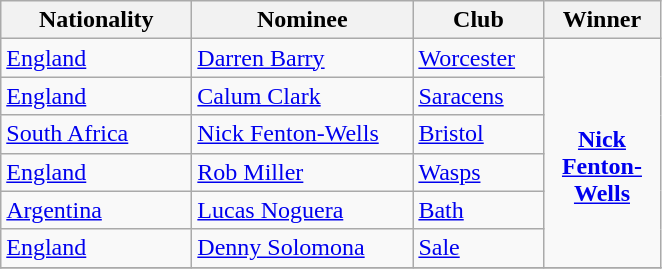<table class="wikitable">
<tr>
<th width=120>Nationality</th>
<th width=140>Nominee</th>
<th width=80>Club</th>
<th width=70>Winner</th>
</tr>
<tr>
<td> <a href='#'>England</a></td>
<td><a href='#'>Darren Barry</a></td>
<td><a href='#'>Worcester</a></td>
<td rowspan=6 align=center><br><strong><a href='#'>Nick Fenton-Wells</a></strong></td>
</tr>
<tr>
<td> <a href='#'>England</a></td>
<td><a href='#'>Calum Clark</a></td>
<td><a href='#'>Saracens</a></td>
</tr>
<tr>
<td> <a href='#'>South Africa</a></td>
<td><a href='#'>Nick Fenton-Wells</a></td>
<td><a href='#'>Bristol</a></td>
</tr>
<tr>
<td> <a href='#'>England</a></td>
<td><a href='#'>Rob Miller</a></td>
<td><a href='#'>Wasps</a></td>
</tr>
<tr>
<td> <a href='#'>Argentina</a></td>
<td><a href='#'>Lucas Noguera</a></td>
<td><a href='#'>Bath</a></td>
</tr>
<tr>
<td> <a href='#'>England</a></td>
<td><a href='#'>Denny Solomona</a></td>
<td><a href='#'>Sale</a></td>
</tr>
<tr>
</tr>
</table>
